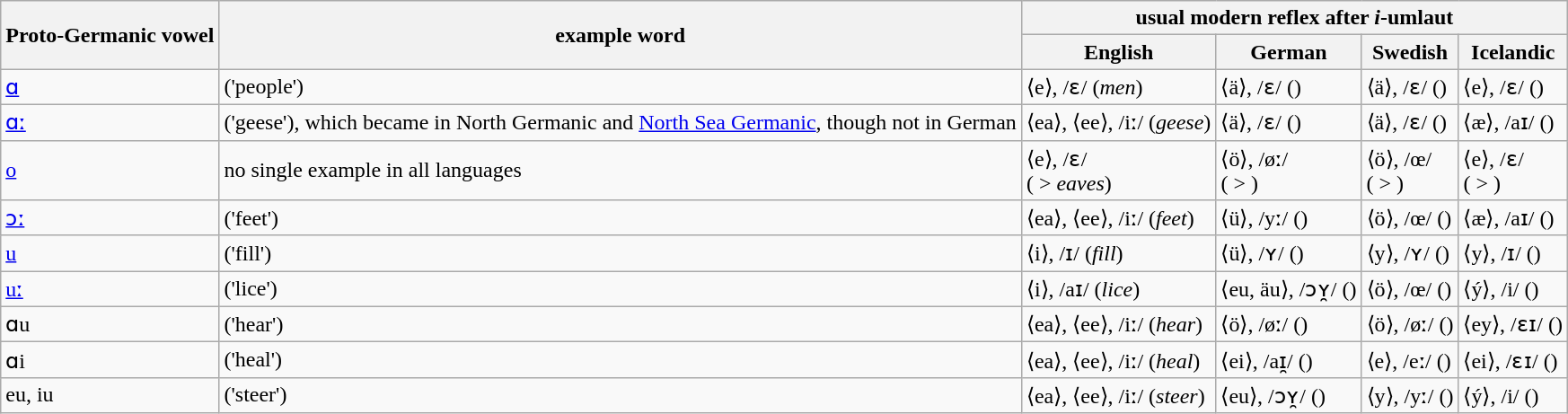<table class="wikitable">
<tr>
<th rowspan="2">Proto-Germanic vowel</th>
<th rowspan="2">example word</th>
<th colspan="4">usual modern reflex after <em>i</em>-umlaut</th>
</tr>
<tr>
<th>English</th>
<th>German</th>
<th>Swedish</th>
<th>Icelandic</th>
</tr>
<tr>
<td><a href='#'>ɑ</a></td>
<td> ('people')</td>
<td>⟨e⟩, /ɛ/ (<em>men</em>)</td>
<td>⟨ä⟩, /ɛ/ ()</td>
<td>⟨ä⟩, /ɛ/ ()</td>
<td>⟨e⟩, /ɛ/ ()</td>
</tr>
<tr>
<td><a href='#'>ɑː</a></td>
<td> ('geese'), which became  in North Germanic and <a href='#'>North Sea Germanic</a>, though not in German</td>
<td>⟨ea⟩, ⟨ee⟩, /iː/ (<em>geese</em>)</td>
<td>⟨ä⟩, /ɛ/ ()</td>
<td>⟨ä⟩, /ɛ/ ()</td>
<td>⟨æ⟩, /aɪ/ ()</td>
</tr>
<tr>
<td><a href='#'>o</a></td>
<td>no single example in all languages</td>
<td>⟨e⟩, /ɛ/<br>( > <em>eaves</em>)</td>
<td>⟨ö⟩, /øː/<br>( > )</td>
<td>⟨ö⟩, /œ/<br>( > )</td>
<td>⟨e⟩, /ɛ/<br>( > )</td>
</tr>
<tr>
<td><a href='#'>ɔː</a></td>
<td> ('feet')</td>
<td>⟨ea⟩, ⟨ee⟩, /iː/ (<em>feet</em>)</td>
<td>⟨ü⟩, /yː/ ()</td>
<td>⟨ö⟩, /œ/ ()</td>
<td>⟨æ⟩, /aɪ/ ()</td>
</tr>
<tr>
<td><a href='#'>u</a></td>
<td> ('fill')</td>
<td>⟨i⟩, /ɪ/ (<em>fill</em>)</td>
<td>⟨ü⟩, /ʏ/ ()</td>
<td>⟨y⟩, /ʏ/ ()</td>
<td>⟨y⟩, /ɪ/ ()</td>
</tr>
<tr>
<td><a href='#'>uː</a></td>
<td> ('lice')</td>
<td>⟨i⟩, /aɪ/ (<em>lice</em>)</td>
<td>⟨eu, äu⟩, /ɔʏ̯/ ()</td>
<td>⟨ö⟩, /œ/ ()</td>
<td>⟨ý⟩, /i/ ()</td>
</tr>
<tr>
<td>ɑu</td>
<td> ('hear')</td>
<td>⟨ea⟩, ⟨ee⟩, /iː/ (<em>hear</em>)</td>
<td>⟨ö⟩, /øː/ ()</td>
<td>⟨ö⟩, /øː/ ()</td>
<td>⟨ey⟩, /ɛɪ/ ()</td>
</tr>
<tr>
<td>ɑi</td>
<td> ('heal')</td>
<td>⟨ea⟩, ⟨ee⟩, /iː/ (<em>heal</em>)</td>
<td>⟨ei⟩, /aɪ̯/ ()</td>
<td>⟨e⟩, /eː/ ()</td>
<td>⟨ei⟩, /ɛɪ/ ()</td>
</tr>
<tr>
<td>eu, iu</td>
<td> ('steer')</td>
<td>⟨ea⟩, ⟨ee⟩, /iː/ (<em>steer</em>)</td>
<td>⟨eu⟩, /ɔʏ̯/ ()</td>
<td>⟨y⟩, /yː/ ()</td>
<td>⟨ý⟩, /i/ ()</td>
</tr>
</table>
